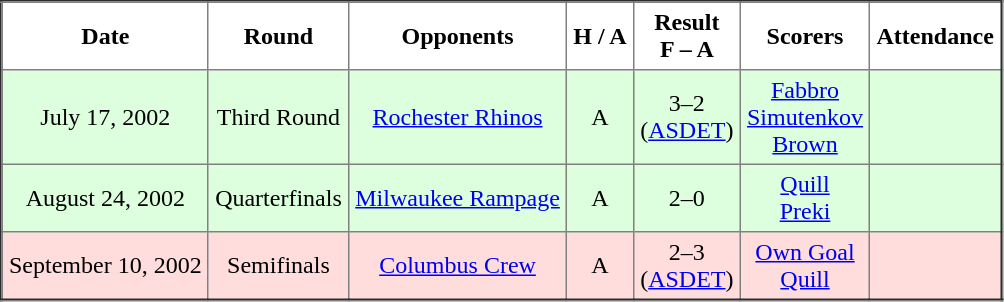<table border="2" cellpadding="4" style="border-collapse:collapse; text-align:center;">
<tr>
<th><strong>Date</strong></th>
<th><strong>Round</strong></th>
<th><strong>Opponents</strong></th>
<th><strong>H / A</strong></th>
<th><strong>Result<br>F – A</strong></th>
<th><strong>Scorers</strong></th>
<th><strong>Attendance</strong></th>
</tr>
<tr bgcolor="#ddffdd">
<td>July 17, 2002</td>
<td>Third Round</td>
<td><a href='#'>Rochester Rhinos</a></td>
<td>A</td>
<td>3–2 <br>(<a href='#'>ASDET</a>)</td>
<td><a href='#'>Fabbro</a> <br> <a href='#'>Simutenkov</a> <br> <a href='#'>Brown</a></td>
<td></td>
</tr>
<tr bgcolor="#ddffdd">
<td>August 24, 2002</td>
<td>Quarterfinals</td>
<td><a href='#'>Milwaukee Rampage</a></td>
<td>A</td>
<td>2–0</td>
<td><a href='#'>Quill</a> <br> <a href='#'>Preki</a></td>
<td></td>
</tr>
<tr bgcolor="#ffdddd">
<td>September 10, 2002</td>
<td>Semifinals</td>
<td><a href='#'>Columbus Crew</a></td>
<td>A</td>
<td>2–3 <br>(<a href='#'>ASDET</a>)</td>
<td><a href='#'>Own Goal</a> <br> <a href='#'>Quill</a></td>
<td></td>
</tr>
</table>
